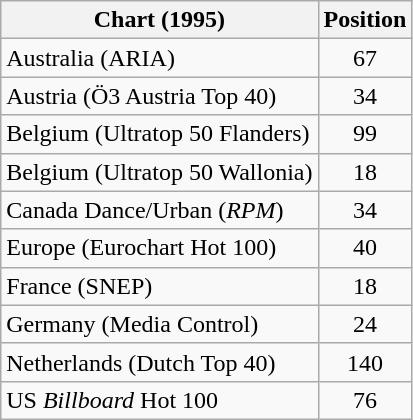<table class="wikitable sortable">
<tr>
<th>Chart (1995)</th>
<th>Position</th>
</tr>
<tr>
<td>Australia (ARIA)</td>
<td style="text-align:center;">67</td>
</tr>
<tr>
<td>Austria (Ö3 Austria Top 40)</td>
<td style="text-align:center;">34</td>
</tr>
<tr>
<td>Belgium (Ultratop 50 Flanders)</td>
<td style="text-align:center;">99</td>
</tr>
<tr>
<td>Belgium (Ultratop 50 Wallonia)</td>
<td style="text-align:center;">18</td>
</tr>
<tr>
<td>Canada Dance/Urban (<em>RPM</em>)</td>
<td style="text-align:center;">34</td>
</tr>
<tr>
<td>Europe (Eurochart Hot 100)</td>
<td style="text-align:center;">40</td>
</tr>
<tr>
<td>France (SNEP)</td>
<td style="text-align:center;">18</td>
</tr>
<tr>
<td>Germany (Media Control)</td>
<td style="text-align:center;">24</td>
</tr>
<tr>
<td>Netherlands (Dutch Top 40)</td>
<td style="text-align:center;">140</td>
</tr>
<tr>
<td>US <em>Billboard</em> Hot 100</td>
<td style="text-align:center;">76</td>
</tr>
</table>
